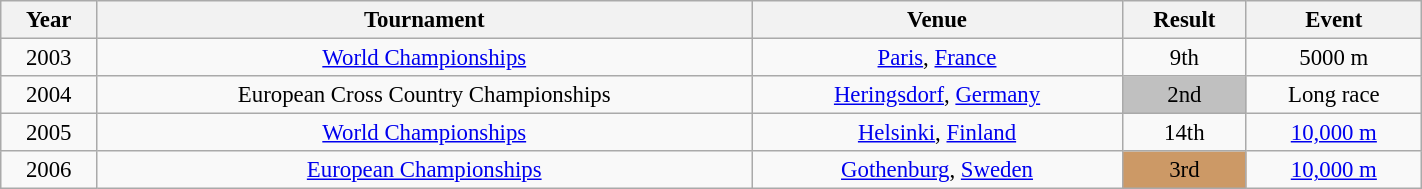<table class="wikitable" style=" text-align:center; font-size:95%;" width="75%">
<tr>
<th>Year</th>
<th>Tournament</th>
<th>Venue</th>
<th>Result</th>
<th>Event</th>
</tr>
<tr>
<td>2003</td>
<td><a href='#'>World Championships</a></td>
<td><a href='#'>Paris</a>, <a href='#'>France</a></td>
<td align="center">9th</td>
<td>5000 m</td>
</tr>
<tr>
<td>2004</td>
<td>European Cross Country Championships</td>
<td><a href='#'>Heringsdorf</a>, <a href='#'>Germany</a></td>
<td bgcolor="silver" align="center">2nd</td>
<td>Long race</td>
</tr>
<tr>
<td>2005</td>
<td><a href='#'>World Championships</a></td>
<td><a href='#'>Helsinki</a>, <a href='#'>Finland</a></td>
<td align="center">14th</td>
<td><a href='#'>10,000 m</a></td>
</tr>
<tr>
<td>2006</td>
<td><a href='#'>European Championships</a></td>
<td><a href='#'>Gothenburg</a>, <a href='#'>Sweden</a></td>
<td bgcolor="cc9966" align="center">3rd</td>
<td><a href='#'>10,000 m</a></td>
</tr>
</table>
